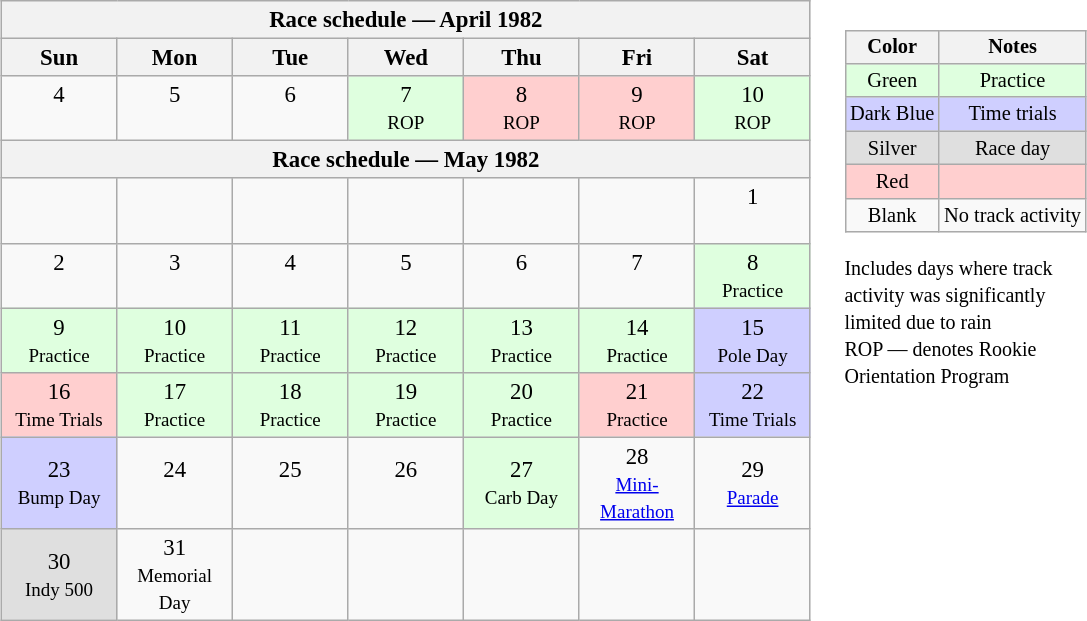<table>
<tr>
<td><br><table class="wikitable" style="text-align:center; font-size:95%">
<tr valign="top">
<th colspan=7>Race schedule — April 1982</th>
</tr>
<tr>
<th scope="col" width="70">Sun</th>
<th scope="col" width="70">Mon</th>
<th scope="col" width="70">Tue</th>
<th scope="col" width="70">Wed</th>
<th scope="col" width="70">Thu</th>
<th scope="col" width="70">Fri</th>
<th scope="col" width="70">Sat</th>
</tr>
<tr>
<td>4<br> </td>
<td>5<br> </td>
<td>6<br> </td>
<td style="background:#DFFFDF;">7<br><small>ROP</small></td>
<td style="background:#FFCFCF;">8<br><small>ROP</small></td>
<td style="background:#FFCFCF;">9<br><small>ROP</small></td>
<td style="background:#DFFFDF;">10<br><small>ROP</small></td>
</tr>
<tr valign="top">
<th colspan=7>Race schedule — May 1982</th>
</tr>
<tr>
<td> </td>
<td> </td>
<td> </td>
<td> </td>
<td> </td>
<td> </td>
<td>1<br> </td>
</tr>
<tr>
<td>2<br> </td>
<td>3<br> </td>
<td>4<br> </td>
<td>5<br> </td>
<td>6<br> </td>
<td>7<br> </td>
<td style="background:#DFFFDF;">8<br><small>Practice</small></td>
</tr>
<tr>
<td style="background:#DFFFDF;">9<br><small>Practice</small></td>
<td style="background:#DFFFDF;">10<br><small>Practice</small></td>
<td style="background:#DFFFDF;">11<br><small>Practice</small></td>
<td style="background:#DFFFDF;">12<br><small>Practice</small></td>
<td style="background:#DFFFDF;">13<br><small>Practice</small></td>
<td style="background:#DFFFDF;">14<br><small>Practice</small></td>
<td style="background:#CFCFFF;">15<br><small>Pole Day</small></td>
</tr>
<tr>
<td style="background:#FFCFCF;">16<br><small>Time Trials</small></td>
<td style="background:#DFFFDF;">17<br><small>Practice</small></td>
<td style="background:#DFFFDF;">18<br><small>Practice</small></td>
<td style="background:#DFFFDF;">19<br><small>Practice</small></td>
<td style="background:#DFFFDF;">20<br><small>Practice</small></td>
<td style="background:#FFCFCF;">21<br><small>Practice</small></td>
<td style="background:#CFCFFF;">22<br><small>Time Trials</small></td>
</tr>
<tr>
<td style="background:#CFCFFF;">23<br><small>Bump Day</small></td>
<td>24<br> </td>
<td>25<br> </td>
<td>26<br> </td>
<td style="background:#DFFFDF;">27<br><small>Carb Day</small></td>
<td>28<br><small><a href='#'>Mini-Marathon</a></small></td>
<td>29<br><small><a href='#'>Parade</a></small></td>
</tr>
<tr>
<td style="background:#DFDFDF;">30<br><small>Indy 500</small></td>
<td>31<br><small>Memorial Day</small></td>
<td> </td>
<td> </td>
<td> </td>
<td> </td>
<td> </td>
</tr>
</table>
</td>
<td valign="top"><br><table>
<tr>
<td><br><table style="margin-right:0; font-size:85%; text-align:center;" class="wikitable">
<tr>
<th>Color</th>
<th>Notes</th>
</tr>
<tr style="background:#DFFFDF;">
<td>Green</td>
<td>Practice</td>
</tr>
<tr style="background:#CFCFFF;">
<td>Dark Blue</td>
<td>Time trials</td>
</tr>
<tr style="background:#DFDFDF;">
<td>Silver</td>
<td>Race day</td>
</tr>
<tr style="background:#FFCFCF;">
<td>Red</td>
<td></td>
</tr>
<tr>
<td>Blank</td>
<td>No track activity</td>
</tr>
</table>
 <small>Includes days where track<br>activity was significantly<br>limited due to rain</small><br><small>ROP — denotes Rookie<br>Orientation Program</small></td>
</tr>
</table>
</td>
</tr>
</table>
